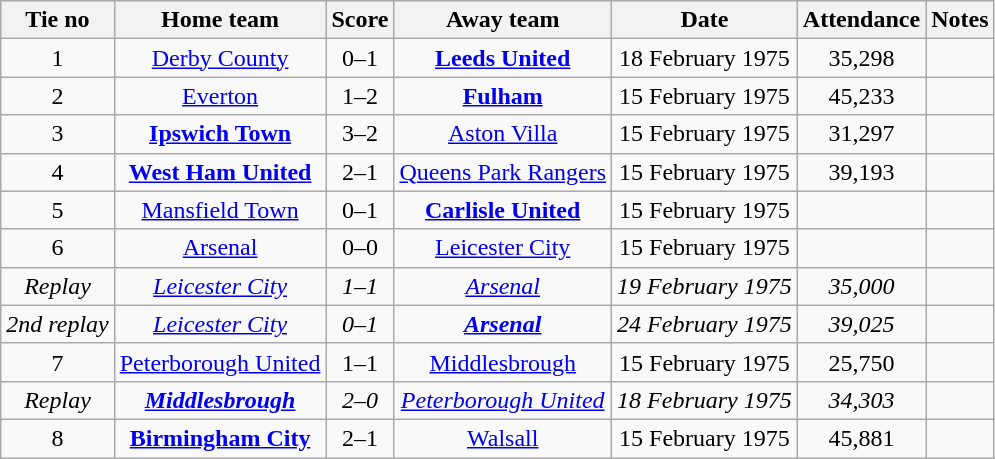<table class="wikitable" style="text-align: center">
<tr>
<th>Tie no</th>
<th>Home team</th>
<th>Score</th>
<th>Away team</th>
<th>Date</th>
<th>Attendance</th>
<th>Notes</th>
</tr>
<tr>
<td>1</td>
<td><a href='#'>Derby County</a></td>
<td>0–1</td>
<td><strong><a href='#'>Leeds United</a></strong></td>
<td>18 February 1975</td>
<td>35,298</td>
<td></td>
</tr>
<tr>
<td>2</td>
<td><a href='#'>Everton</a></td>
<td>1–2</td>
<td><strong><a href='#'>Fulham</a></strong></td>
<td>15 February 1975</td>
<td>45,233</td>
<td></td>
</tr>
<tr>
<td>3</td>
<td><strong><a href='#'>Ipswich Town</a></strong></td>
<td>3–2</td>
<td><a href='#'>Aston Villa</a></td>
<td>15 February 1975</td>
<td>31,297</td>
<td></td>
</tr>
<tr>
<td>4</td>
<td><strong><a href='#'>West Ham United</a></strong></td>
<td>2–1</td>
<td><a href='#'>Queens Park Rangers</a></td>
<td>15 February 1975</td>
<td>39,193</td>
<td></td>
</tr>
<tr>
<td>5</td>
<td><a href='#'>Mansfield Town</a></td>
<td>0–1</td>
<td><strong><a href='#'>Carlisle United</a></strong></td>
<td>15 February 1975</td>
<td></td>
<td></td>
</tr>
<tr>
<td>6</td>
<td><a href='#'>Arsenal</a></td>
<td>0–0</td>
<td><a href='#'>Leicester City</a></td>
<td>15 February 1975</td>
<td></td>
<td></td>
</tr>
<tr>
<td><em>Replay</em></td>
<td><em><a href='#'>Leicester City</a></em></td>
<td><em>1–1</em></td>
<td><em><a href='#'>Arsenal</a></em></td>
<td><em>19 February 1975</em></td>
<td><em>35,000</em></td>
<td></td>
</tr>
<tr>
<td><em>2nd replay</em></td>
<td><em><a href='#'>Leicester City</a></em></td>
<td><em>0–1</em></td>
<td><strong><em><a href='#'>Arsenal</a></em></strong></td>
<td><em>24 February 1975</em></td>
<td><em>39,025</em></td>
<td></td>
</tr>
<tr>
<td>7</td>
<td><a href='#'>Peterborough United</a></td>
<td>1–1</td>
<td><a href='#'>Middlesbrough</a></td>
<td>15 February 1975</td>
<td>25,750</td>
<td></td>
</tr>
<tr>
<td><em>Replay</em></td>
<td><strong><em><a href='#'>Middlesbrough</a></em></strong></td>
<td><em>2–0</em></td>
<td><em><a href='#'>Peterborough United</a></em></td>
<td><em>18 February 1975</em></td>
<td><em>34,303</em></td>
<td></td>
</tr>
<tr>
<td>8</td>
<td><strong><a href='#'>Birmingham City</a></strong></td>
<td>2–1</td>
<td><a href='#'>Walsall</a></td>
<td>15 February 1975</td>
<td>45,881</td>
<td></td>
</tr>
</table>
